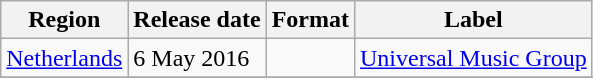<table class="wikitable">
<tr>
<th>Region</th>
<th>Release date</th>
<th>Format</th>
<th>Label</th>
</tr>
<tr>
<td><a href='#'>Netherlands</a></td>
<td>6 May 2016</td>
<td></td>
<td><a href='#'>Universal Music Group</a></td>
</tr>
<tr>
</tr>
</table>
